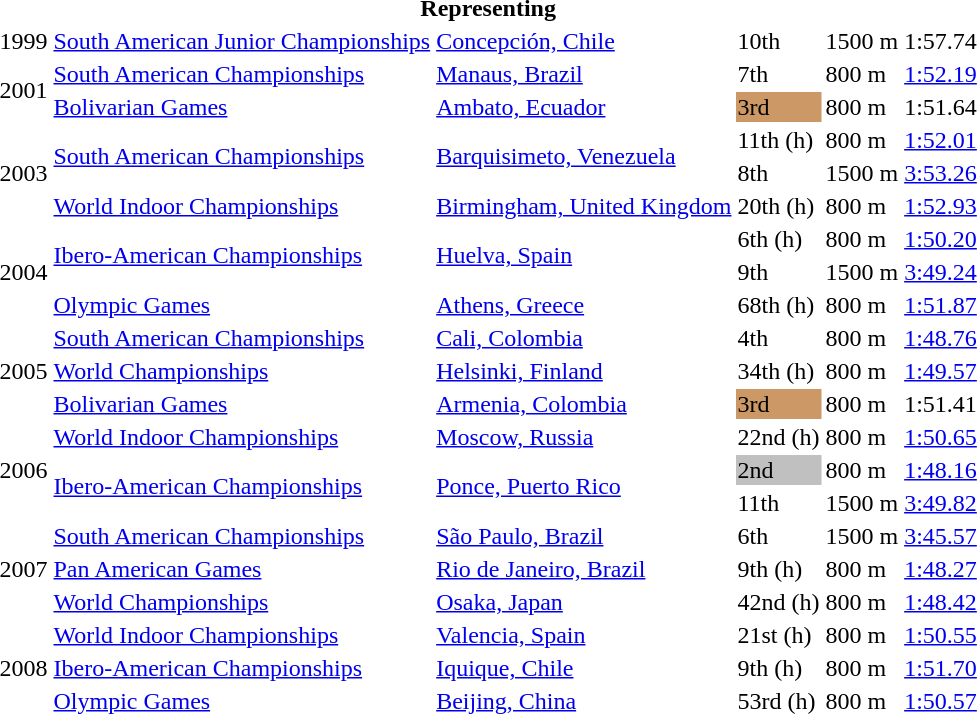<table>
<tr>
<th colspan="6">Representing </th>
</tr>
<tr>
<td>1999</td>
<td><a href='#'>South American Junior Championships</a></td>
<td><a href='#'>Concepción, Chile</a></td>
<td>10th</td>
<td>1500 m</td>
<td>1:57.74</td>
</tr>
<tr>
<td rowspan=2>2001</td>
<td><a href='#'>South American Championships</a></td>
<td><a href='#'>Manaus, Brazil</a></td>
<td>7th</td>
<td>800 m</td>
<td><a href='#'>1:52.19</a></td>
</tr>
<tr>
<td><a href='#'>Bolivarian Games</a></td>
<td><a href='#'>Ambato, Ecuador</a></td>
<td bgcolor=cc9966>3rd</td>
<td>800 m</td>
<td>1:51.64</td>
</tr>
<tr>
<td rowspan=3>2003</td>
<td rowspan=2><a href='#'>South American Championships</a></td>
<td rowspan=2><a href='#'>Barquisimeto, Venezuela</a></td>
<td>11th (h)</td>
<td>800 m</td>
<td><a href='#'>1:52.01</a></td>
</tr>
<tr>
<td>8th</td>
<td>1500 m</td>
<td><a href='#'>3:53.26</a></td>
</tr>
<tr>
<td><a href='#'>World Indoor Championships</a></td>
<td><a href='#'>Birmingham, United Kingdom</a></td>
<td>20th (h)</td>
<td>800 m</td>
<td><a href='#'>1:52.93</a></td>
</tr>
<tr>
<td rowspan=3>2004</td>
<td rowspan=2><a href='#'>Ibero-American Championships</a></td>
<td rowspan=2><a href='#'>Huelva, Spain</a></td>
<td>6th (h)</td>
<td>800 m</td>
<td><a href='#'>1:50.20</a></td>
</tr>
<tr>
<td>9th</td>
<td>1500 m</td>
<td><a href='#'>3:49.24</a></td>
</tr>
<tr>
<td><a href='#'>Olympic Games</a></td>
<td><a href='#'>Athens, Greece</a></td>
<td>68th (h)</td>
<td>800 m</td>
<td><a href='#'>1:51.87</a></td>
</tr>
<tr>
<td rowspan=3>2005</td>
<td><a href='#'>South American Championships</a></td>
<td><a href='#'>Cali, Colombia</a></td>
<td>4th</td>
<td>800 m</td>
<td><a href='#'>1:48.76</a></td>
</tr>
<tr>
<td><a href='#'>World Championships</a></td>
<td><a href='#'>Helsinki, Finland</a></td>
<td>34th (h)</td>
<td>800 m</td>
<td><a href='#'>1:49.57</a></td>
</tr>
<tr>
<td><a href='#'>Bolivarian Games</a></td>
<td><a href='#'>Armenia, Colombia</a></td>
<td bgcolor=cc9966>3rd</td>
<td>800 m</td>
<td>1:51.41</td>
</tr>
<tr>
<td rowspan=3>2006</td>
<td><a href='#'>World Indoor Championships</a></td>
<td><a href='#'>Moscow, Russia</a></td>
<td>22nd (h)</td>
<td>800 m</td>
<td><a href='#'>1:50.65</a></td>
</tr>
<tr>
<td rowspan=2><a href='#'>Ibero-American Championships</a></td>
<td rowspan=2><a href='#'>Ponce, Puerto Rico</a></td>
<td bgcolor=silver>2nd</td>
<td>800 m</td>
<td><a href='#'>1:48.16</a></td>
</tr>
<tr>
<td>11th</td>
<td>1500 m</td>
<td><a href='#'>3:49.82</a></td>
</tr>
<tr>
<td rowspan=3>2007</td>
<td><a href='#'>South American Championships</a></td>
<td><a href='#'>São Paulo, Brazil</a></td>
<td>6th</td>
<td>1500 m</td>
<td><a href='#'>3:45.57</a></td>
</tr>
<tr>
<td><a href='#'>Pan American Games</a></td>
<td><a href='#'>Rio de Janeiro, Brazil</a></td>
<td>9th (h)</td>
<td>800 m</td>
<td><a href='#'>1:48.27</a></td>
</tr>
<tr>
<td><a href='#'>World Championships</a></td>
<td><a href='#'>Osaka, Japan</a></td>
<td>42nd (h)</td>
<td>800 m</td>
<td><a href='#'>1:48.42</a></td>
</tr>
<tr>
<td rowspan=3>2008</td>
<td><a href='#'>World Indoor Championships</a></td>
<td><a href='#'>Valencia, Spain</a></td>
<td>21st (h)</td>
<td>800 m</td>
<td><a href='#'>1:50.55</a></td>
</tr>
<tr>
<td><a href='#'>Ibero-American Championships</a></td>
<td><a href='#'>Iquique, Chile</a></td>
<td>9th (h)</td>
<td>800 m</td>
<td><a href='#'>1:51.70</a></td>
</tr>
<tr>
<td><a href='#'>Olympic Games</a></td>
<td><a href='#'>Beijing, China</a></td>
<td>53rd (h)</td>
<td>800 m</td>
<td><a href='#'>1:50.57</a></td>
</tr>
</table>
